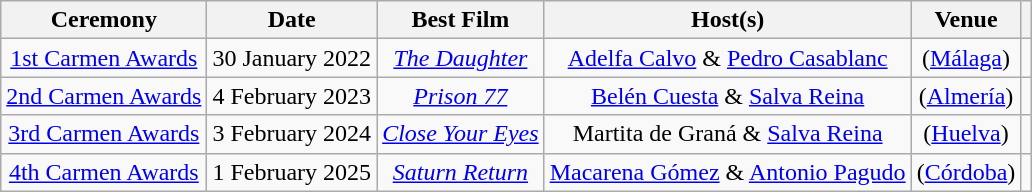<table class="sortable wikitable" style="text-align: center">
<tr>
<th>Ceremony</th>
<th>Date</th>
<th>Best Film</th>
<th>Host(s)</th>
<th>Venue</th>
<th></th>
</tr>
<tr>
<td><a href='#'>1st Carmen Awards</a></td>
<td>30 January 2022</td>
<td><em><a href='#'>The Daughter</a></em></td>
<td><a href='#'>Adelfa Calvo</a> & <a href='#'>Pedro Casablanc</a></td>
<td> (<a href='#'>Málaga</a>)</td>
<td></td>
</tr>
<tr>
<td><a href='#'>2nd Carmen Awards</a></td>
<td>4 February 2023</td>
<td><em><a href='#'>Prison 77</a></em></td>
<td><a href='#'>Belén Cuesta</a> & <a href='#'>Salva Reina</a></td>
<td> (<a href='#'>Almería</a>)</td>
<td></td>
</tr>
<tr>
<td><a href='#'>3rd Carmen Awards</a></td>
<td>3 February 2024</td>
<td><em><a href='#'>Close Your Eyes</a></em></td>
<td>Martita de Graná & <a href='#'>Salva Reina</a></td>
<td> (<a href='#'>Huelva</a>)</td>
<td></td>
</tr>
<tr>
<td><a href='#'>4th Carmen Awards</a></td>
<td>1 February 2025</td>
<td><em><a href='#'>Saturn Return</a></em></td>
<td><a href='#'>Macarena Gómez</a> & <a href='#'>Antonio Pagudo</a></td>
<td> (<a href='#'>Córdoba</a>)</td>
<td></td>
</tr>
</table>
